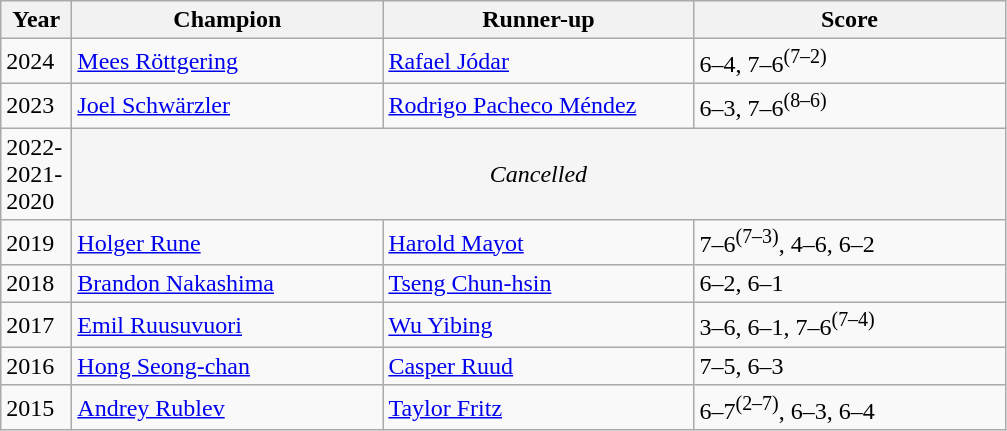<table class=wikitable>
<tr style="white-space: nowrap;">
<th style="width:40px">Year</th>
<th style="width:200px">Champion</th>
<th style="width:200px">Runner-up</th>
<th style="width:200px" class="unsortable">Score</th>
</tr>
<tr>
<td>2024</td>
<td> <a href='#'>Mees Röttgering</a></td>
<td> <a href='#'>Rafael Jódar</a></td>
<td>6–4, 7–6<sup>(7–2)</sup></td>
</tr>
<tr>
<td>2023</td>
<td> <a href='#'>Joel Schwärzler</a></td>
<td> <a href='#'>Rodrigo Pacheco Méndez</a></td>
<td>6–3, 7–6<sup>(8–6)</sup></td>
</tr>
<tr>
<td>2022-2021-2020</td>
<td bgcolor=f5f5f5 align=center colspan=3><em>Cancelled</em></td>
</tr>
<tr>
<td>2019</td>
<td> <a href='#'>Holger Rune</a></td>
<td> <a href='#'>Harold Mayot</a></td>
<td>7–6<sup>(7–3)</sup>, 4–6, 6–2</td>
</tr>
<tr>
<td>2018</td>
<td> <a href='#'>Brandon Nakashima</a></td>
<td> <a href='#'>Tseng Chun-hsin</a></td>
<td>6–2, 6–1</td>
</tr>
<tr>
<td>2017</td>
<td> <a href='#'>Emil Ruusuvuori</a></td>
<td> <a href='#'>Wu Yibing</a></td>
<td>3–6, 6–1, 7–6<sup>(7–4)</sup></td>
</tr>
<tr>
<td>2016</td>
<td> <a href='#'>Hong Seong-chan</a></td>
<td> <a href='#'>Casper Ruud</a></td>
<td>7–5, 6–3</td>
</tr>
<tr>
<td>2015</td>
<td> <a href='#'>Andrey Rublev</a></td>
<td> <a href='#'>Taylor Fritz</a></td>
<td>6–7<sup>(2–7)</sup>, 6–3, 6–4</td>
</tr>
</table>
